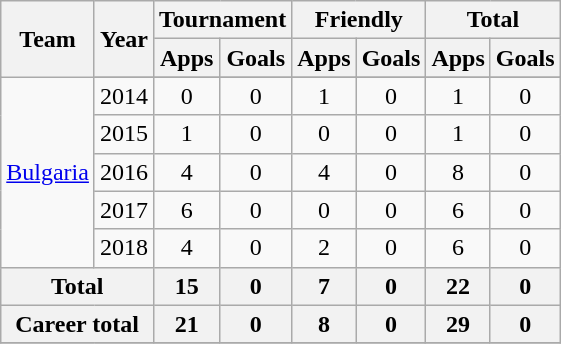<table class="wikitable" style="text-align:center">
<tr>
<th rowspan="2">Team</th>
<th rowspan="2">Year</th>
<th colspan="2">Tournament</th>
<th colspan="2">Friendly</th>
<th colspan="2">Total</th>
</tr>
<tr>
<th>Apps</th>
<th>Goals</th>
<th>Apps</th>
<th>Goals</th>
<th>Apps</th>
<th>Goals</th>
</tr>
<tr>
<td rowspan="6"><a href='#'>Bulgaria</a></td>
</tr>
<tr>
<td>2014</td>
<td>0</td>
<td>0</td>
<td>1</td>
<td>0</td>
<td>1</td>
<td>0</td>
</tr>
<tr>
<td>2015</td>
<td>1</td>
<td>0</td>
<td>0</td>
<td>0</td>
<td>1</td>
<td>0</td>
</tr>
<tr>
<td>2016</td>
<td>4</td>
<td>0</td>
<td>4</td>
<td>0</td>
<td>8</td>
<td>0</td>
</tr>
<tr>
<td>2017</td>
<td>6</td>
<td>0</td>
<td>0</td>
<td>0</td>
<td>6</td>
<td>0</td>
</tr>
<tr>
<td>2018</td>
<td>4</td>
<td>0</td>
<td>2</td>
<td>0</td>
<td>6</td>
<td>0</td>
</tr>
<tr>
<th colspan="2">Total</th>
<th>15</th>
<th>0</th>
<th>7</th>
<th>0</th>
<th>22</th>
<th>0</th>
</tr>
<tr>
<th colspan="2">Career total</th>
<th>21</th>
<th>0</th>
<th>8</th>
<th>0</th>
<th>29</th>
<th>0</th>
</tr>
<tr>
</tr>
</table>
